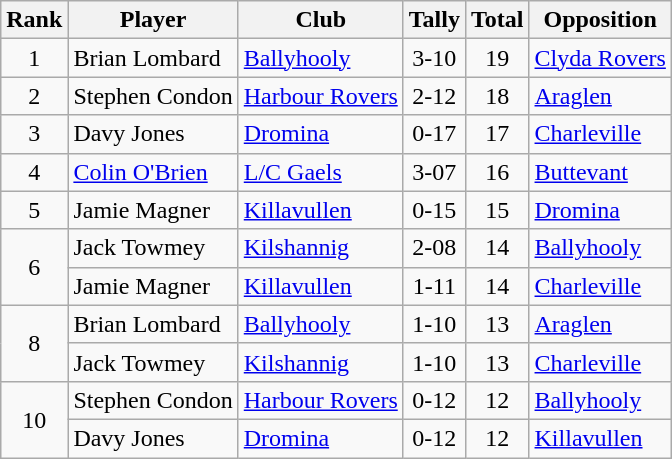<table class="wikitable">
<tr>
<th>Rank</th>
<th>Player</th>
<th>Club</th>
<th>Tally</th>
<th>Total</th>
<th>Opposition</th>
</tr>
<tr>
<td rowspan="1" style="text-align:center;">1</td>
<td>Brian Lombard</td>
<td><a href='#'>Ballyhooly</a></td>
<td align=center>3-10</td>
<td align=center>19</td>
<td><a href='#'>Clyda Rovers</a></td>
</tr>
<tr>
<td rowspan="1" style="text-align:center;">2</td>
<td>Stephen Condon</td>
<td><a href='#'>Harbour Rovers</a></td>
<td align=center>2-12</td>
<td align=center>18</td>
<td><a href='#'>Araglen</a></td>
</tr>
<tr>
<td rowspan="1" style="text-align:center;">3</td>
<td>Davy Jones</td>
<td><a href='#'>Dromina</a></td>
<td align=center>0-17</td>
<td align=center>17</td>
<td><a href='#'>Charleville</a></td>
</tr>
<tr>
<td rowspan="1" style="text-align:center;">4</td>
<td><a href='#'>Colin O'Brien</a></td>
<td><a href='#'>L/C Gaels</a></td>
<td align=center>3-07</td>
<td align=center>16</td>
<td><a href='#'>Buttevant</a></td>
</tr>
<tr>
<td rowspan="1" style="text-align:center;">5</td>
<td>Jamie Magner</td>
<td><a href='#'>Killavullen</a></td>
<td align=center>0-15</td>
<td align=center>15</td>
<td><a href='#'>Dromina</a></td>
</tr>
<tr>
<td rowspan="2" style="text-align:center;">6</td>
<td>Jack Towmey</td>
<td><a href='#'>Kilshannig</a></td>
<td align=center>2-08</td>
<td align=center>14</td>
<td><a href='#'>Ballyhooly</a></td>
</tr>
<tr>
<td>Jamie Magner</td>
<td><a href='#'>Killavullen</a></td>
<td align=center>1-11</td>
<td align=center>14</td>
<td><a href='#'>Charleville</a></td>
</tr>
<tr>
<td rowspan="2" style="text-align:center;">8</td>
<td>Brian Lombard</td>
<td><a href='#'>Ballyhooly</a></td>
<td align=center>1-10</td>
<td align=center>13</td>
<td><a href='#'>Araglen</a></td>
</tr>
<tr>
<td>Jack Towmey</td>
<td><a href='#'>Kilshannig</a></td>
<td align=center>1-10</td>
<td align=center>13</td>
<td><a href='#'>Charleville</a></td>
</tr>
<tr>
<td rowspan="2" style="text-align:center;">10</td>
<td>Stephen Condon</td>
<td><a href='#'>Harbour Rovers</a></td>
<td align=center>0-12</td>
<td align=center>12</td>
<td><a href='#'>Ballyhooly</a></td>
</tr>
<tr>
<td>Davy Jones</td>
<td><a href='#'>Dromina</a></td>
<td align=center>0-12</td>
<td align=center>12</td>
<td><a href='#'>Killavullen</a></td>
</tr>
</table>
